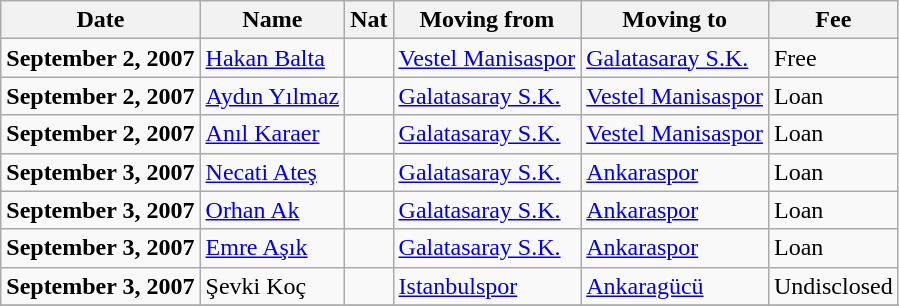<table class="wikitable">
<tr>
<th>Date</th>
<th>Name</th>
<th>Nat</th>
<th>Moving from</th>
<th>Moving to</th>
<th>Fee</th>
</tr>
<tr>
<td><strong>September 2, 2007</strong></td>
<td><a href='#'>Hakan Balta</a></td>
<td></td>
<td><a href='#'>Vestel Manisaspor</a></td>
<td><a href='#'>Galatasaray S.K.</a></td>
<td>Free</td>
</tr>
<tr>
<td><strong>September 2, 2007</strong></td>
<td><a href='#'>Aydın Yılmaz</a></td>
<td></td>
<td><a href='#'>Galatasaray S.K.</a></td>
<td><a href='#'>Vestel Manisaspor</a></td>
<td>Loan</td>
</tr>
<tr>
<td><strong>September 2, 2007</strong></td>
<td><a href='#'>Anıl Karaer</a></td>
<td></td>
<td><a href='#'>Galatasaray S.K.</a></td>
<td><a href='#'>Vestel Manisaspor</a></td>
<td>Loan</td>
</tr>
<tr>
<td><strong>September 3, 2007</strong></td>
<td><a href='#'>Necati Ateş</a></td>
<td></td>
<td><a href='#'>Galatasaray S.K.</a></td>
<td><a href='#'>Ankaraspor</a></td>
<td>Loan</td>
</tr>
<tr>
<td><strong>September 3, 2007</strong></td>
<td><a href='#'>Orhan Ak</a></td>
<td></td>
<td><a href='#'>Galatasaray S.K.</a></td>
<td><a href='#'>Ankaraspor</a></td>
<td>Loan</td>
</tr>
<tr>
<td><strong>September 3, 2007</strong></td>
<td><a href='#'>Emre Aşık</a></td>
<td></td>
<td><a href='#'>Galatasaray S.K.</a></td>
<td><a href='#'>Ankaraspor</a></td>
<td>Loan</td>
</tr>
<tr>
<td><strong>September 3, 2007</strong></td>
<td>Şevki Koç</td>
<td></td>
<td><a href='#'>Istanbulspor</a></td>
<td><a href='#'>Ankaragücü</a></td>
<td>Undisclosed</td>
</tr>
<tr>
</tr>
</table>
